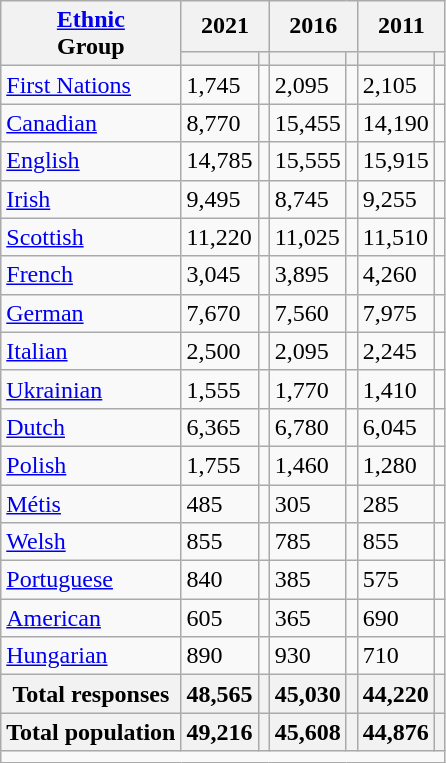<table class="wikitable collapsible sortable">
<tr>
<th rowspan="2"><a href='#'>Ethnic</a><br>Group</th>
<th colspan="2">2021</th>
<th colspan="2">2016</th>
<th colspan="2">2011</th>
</tr>
<tr>
<th><a href='#'></a></th>
<th></th>
<th><a href='#'></a></th>
<th></th>
<th><a href='#'></a></th>
<th></th>
</tr>
<tr>
<td><a href='#'>First Nations</a></td>
<td>1,745</td>
<td></td>
<td>2,095</td>
<td></td>
<td>2,105</td>
<td></td>
</tr>
<tr>
<td><a href='#'>Canadian</a></td>
<td>8,770</td>
<td></td>
<td>15,455</td>
<td></td>
<td>14,190</td>
<td></td>
</tr>
<tr>
<td><a href='#'>English</a></td>
<td>14,785</td>
<td></td>
<td>15,555</td>
<td></td>
<td>15,915</td>
<td></td>
</tr>
<tr>
<td><a href='#'>Irish</a></td>
<td>9,495</td>
<td></td>
<td>8,745</td>
<td></td>
<td>9,255</td>
<td></td>
</tr>
<tr>
<td><a href='#'>Scottish</a></td>
<td>11,220</td>
<td></td>
<td>11,025</td>
<td></td>
<td>11,510</td>
<td></td>
</tr>
<tr>
<td><a href='#'>French</a></td>
<td>3,045</td>
<td></td>
<td>3,895</td>
<td></td>
<td>4,260</td>
<td></td>
</tr>
<tr>
<td><a href='#'>German</a></td>
<td>7,670</td>
<td></td>
<td>7,560</td>
<td></td>
<td>7,975</td>
<td></td>
</tr>
<tr>
<td><a href='#'>Italian</a></td>
<td>2,500</td>
<td></td>
<td>2,095</td>
<td></td>
<td>2,245</td>
<td></td>
</tr>
<tr>
<td><a href='#'>Ukrainian</a></td>
<td>1,555</td>
<td></td>
<td>1,770</td>
<td></td>
<td>1,410</td>
<td></td>
</tr>
<tr>
<td><a href='#'>Dutch</a></td>
<td>6,365</td>
<td></td>
<td>6,780</td>
<td></td>
<td>6,045</td>
<td></td>
</tr>
<tr>
<td><a href='#'>Polish</a></td>
<td>1,755</td>
<td></td>
<td>1,460</td>
<td></td>
<td>1,280</td>
<td></td>
</tr>
<tr>
<td><a href='#'>Métis</a></td>
<td>485</td>
<td></td>
<td>305</td>
<td></td>
<td>285</td>
<td></td>
</tr>
<tr>
<td><a href='#'>Welsh</a></td>
<td>855</td>
<td></td>
<td>785</td>
<td></td>
<td>855</td>
<td></td>
</tr>
<tr>
<td><a href='#'>Portuguese</a></td>
<td>840</td>
<td></td>
<td>385</td>
<td></td>
<td>575</td>
<td></td>
</tr>
<tr>
<td><a href='#'>American</a></td>
<td>605</td>
<td></td>
<td>365</td>
<td></td>
<td>690</td>
<td></td>
</tr>
<tr>
<td><a href='#'>Hungarian</a></td>
<td>890</td>
<td></td>
<td>930</td>
<td></td>
<td>710</td>
<td></td>
</tr>
<tr>
<th>Total responses</th>
<th>48,565</th>
<th></th>
<th>45,030</th>
<th></th>
<th>44,220</th>
<th></th>
</tr>
<tr>
<th>Total population</th>
<th>49,216</th>
<th></th>
<th>45,608</th>
<th></th>
<th>44,876</th>
<th></th>
</tr>
<tr class="sortbottom">
<td colspan="15"></td>
</tr>
</table>
